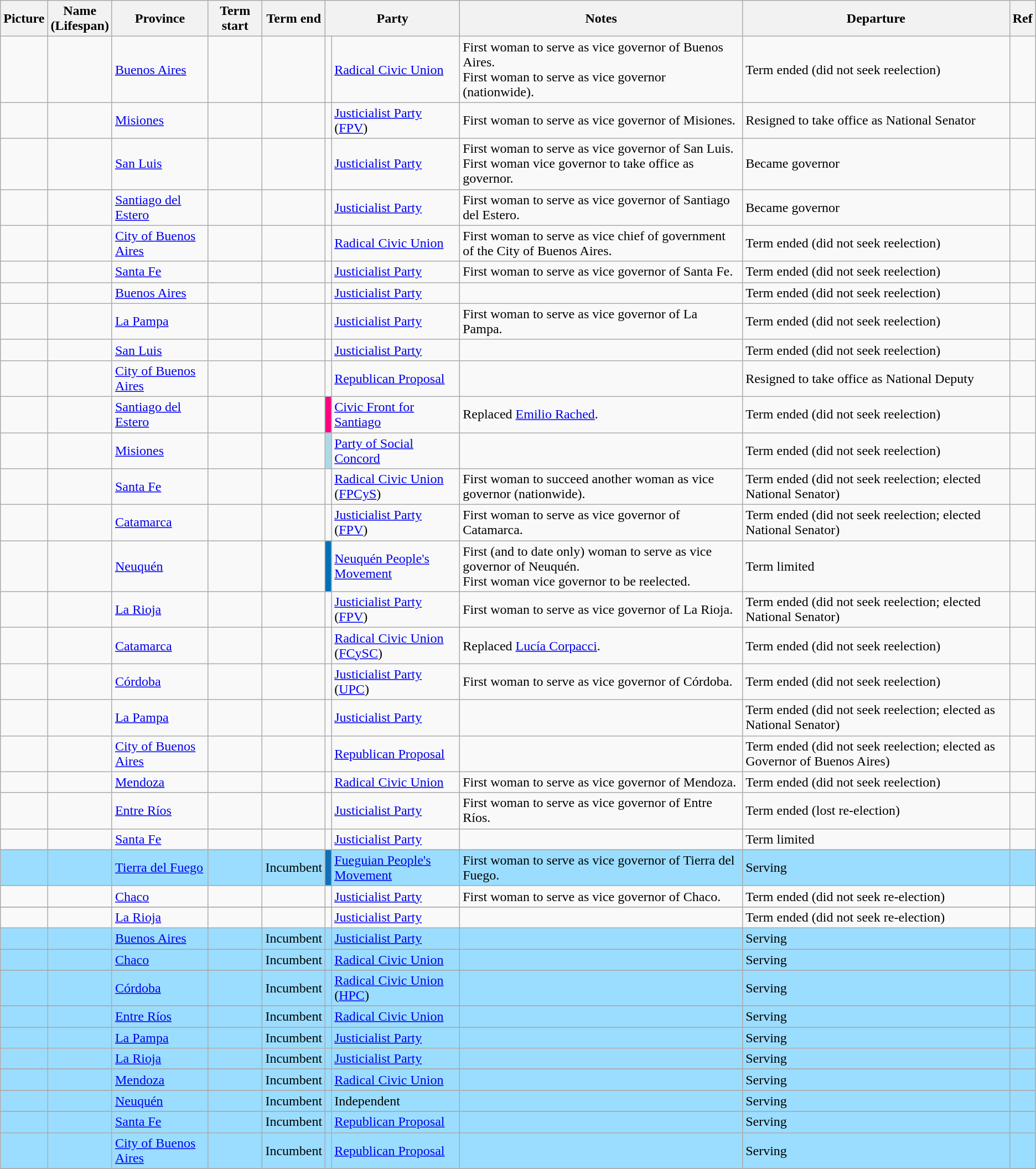<table class="wikitable sortable">
<tr>
<th>Picture</th>
<th>Name<br>(Lifespan)</th>
<th>Province</th>
<th>Term start</th>
<th>Term end</th>
<th colspan=2>Party</th>
<th>Notes</th>
<th>Departure</th>
<th>Ref</th>
</tr>
<tr>
<td></td>
<td><br></td>
<td> <a href='#'>Buenos Aires</a></td>
<td></td>
<td></td>
<td bgcolor=></td>
<td><a href='#'>Radical Civic Union</a></td>
<td>First woman to serve as vice governor of Buenos Aires.<br>First woman to serve as vice governor (nationwide).</td>
<td>Term ended (did not seek reelection)</td>
<td></td>
</tr>
<tr>
<td></td>
<td><br></td>
<td> <a href='#'>Misiones</a></td>
<td></td>
<td></td>
<td bgcolor=></td>
<td><a href='#'>Justicialist Party</a> (<a href='#'>FPV</a>)</td>
<td>First woman to serve as vice governor of Misiones.</td>
<td>Resigned to take office as National Senator</td>
<td></td>
</tr>
<tr>
<td></td>
<td><br></td>
<td> <a href='#'>San Luis</a></td>
<td></td>
<td></td>
<td bgcolor=></td>
<td><a href='#'>Justicialist Party</a></td>
<td>First woman to serve as vice governor of San Luis.<br>First woman vice governor to take office as governor.</td>
<td>Became governor</td>
<td></td>
</tr>
<tr>
<td></td>
<td><br></td>
<td> <a href='#'>Santiago del Estero</a></td>
<td></td>
<td></td>
<td bgcolor=></td>
<td><a href='#'>Justicialist Party</a></td>
<td>First woman to serve as vice governor of Santiago del Estero.</td>
<td>Became governor</td>
<td></td>
</tr>
<tr>
<td></td>
<td><br></td>
<td> <a href='#'>City of Buenos Aires</a></td>
<td></td>
<td></td>
<td bgcolor=></td>
<td><a href='#'>Radical Civic Union</a></td>
<td>First woman to serve as vice chief of government of the City of Buenos Aires.</td>
<td>Term ended (did not seek reelection)</td>
<td></td>
</tr>
<tr>
<td></td>
<td><br></td>
<td> <a href='#'>Santa Fe</a></td>
<td></td>
<td></td>
<td bgcolor=></td>
<td><a href='#'>Justicialist Party</a></td>
<td>First woman to serve as vice governor of Santa Fe.</td>
<td>Term ended (did not seek reelection)</td>
<td></td>
</tr>
<tr>
<td></td>
<td><br></td>
<td> <a href='#'>Buenos Aires</a></td>
<td></td>
<td></td>
<td bgcolor=></td>
<td><a href='#'>Justicialist Party</a></td>
<td></td>
<td>Term ended (did not seek reelection)</td>
<td></td>
</tr>
<tr>
<td></td>
<td><br></td>
<td> <a href='#'>La Pampa</a></td>
<td></td>
<td></td>
<td bgcolor=></td>
<td><a href='#'>Justicialist Party</a></td>
<td>First woman to serve as vice governor of La Pampa.</td>
<td>Term ended (did not seek reelection)</td>
<td></td>
</tr>
<tr>
<td></td>
<td></td>
<td> <a href='#'>San Luis</a></td>
<td></td>
<td></td>
<td bgcolor=></td>
<td><a href='#'>Justicialist Party</a></td>
<td></td>
<td>Term ended (did not seek reelection)</td>
<td></td>
</tr>
<tr>
<td></td>
<td><br></td>
<td> <a href='#'>City of Buenos Aires</a></td>
<td></td>
<td></td>
<td bgcolor=></td>
<td><a href='#'>Republican Proposal</a></td>
<td></td>
<td>Resigned to take office as National Deputy</td>
<td></td>
</tr>
<tr>
<td></td>
<td><br></td>
<td> <a href='#'>Santiago del Estero</a></td>
<td></td>
<td></td>
<td bgcolor=#FF0080></td>
<td><a href='#'>Civic Front for Santiago</a></td>
<td>Replaced <a href='#'>Emilio Rached</a>.</td>
<td>Term ended (did not seek reelection)</td>
<td></td>
</tr>
<tr>
<td></td>
<td><br></td>
<td> <a href='#'>Misiones</a></td>
<td></td>
<td></td>
<td bgcolor=#ADD8E6></td>
<td><a href='#'>Party of Social Concord</a></td>
<td></td>
<td>Term ended (did not seek reelection)</td>
<td></td>
</tr>
<tr>
<td></td>
<td><br></td>
<td> <a href='#'>Santa Fe</a></td>
<td></td>
<td></td>
<td bgcolor=></td>
<td><a href='#'>Radical Civic Union</a> (<a href='#'>FPCyS</a>)</td>
<td>First woman to succeed another woman as vice governor (nationwide).</td>
<td>Term ended (did not seek reelection; elected National Senator)</td>
<td></td>
</tr>
<tr>
<td></td>
<td><br></td>
<td> <a href='#'>Catamarca</a></td>
<td></td>
<td></td>
<td bgcolor=></td>
<td><a href='#'>Justicialist Party</a> (<a href='#'>FPV</a>)</td>
<td>First woman to serve as vice governor of Catamarca.</td>
<td>Term ended (did not seek reelection; elected National Senator)</td>
<td></td>
</tr>
<tr>
<td></td>
<td><br></td>
<td> <a href='#'>Neuquén</a></td>
<td></td>
<td></td>
<td bgcolor=#0070b8></td>
<td><a href='#'>Neuquén People's Movement</a></td>
<td>First (and to date only) woman to serve as vice governor of Neuquén.<br>First woman vice governor to be reelected.</td>
<td>Term limited</td>
<td></td>
</tr>
<tr>
<td></td>
<td><br></td>
<td> <a href='#'>La Rioja</a></td>
<td></td>
<td></td>
<td bgcolor=></td>
<td><a href='#'>Justicialist Party</a> (<a href='#'>FPV</a>)</td>
<td>First woman to serve as vice governor of La Rioja.</td>
<td>Term ended (did not seek reelection; elected National Senator)</td>
<td></td>
</tr>
<tr>
<td></td>
<td></td>
<td> <a href='#'>Catamarca</a></td>
<td></td>
<td></td>
<td bgcolor=></td>
<td><a href='#'>Radical Civic Union</a> (<a href='#'>FCySC</a>)</td>
<td>Replaced <a href='#'>Lucía Corpacci</a>.</td>
<td>Term ended (did not seek reelection)</td>
<td></td>
</tr>
<tr>
<td></td>
<td><br></td>
<td> <a href='#'>Córdoba</a></td>
<td></td>
<td></td>
<td bgcolor=></td>
<td><a href='#'>Justicialist Party</a> (<a href='#'>UPC</a>)</td>
<td>First woman to serve as vice governor of Córdoba.</td>
<td>Term ended (did not seek reelection)</td>
<td></td>
</tr>
<tr>
<td></td>
<td><br></td>
<td> <a href='#'>La Pampa</a></td>
<td></td>
<td></td>
<td bgcolor=></td>
<td><a href='#'>Justicialist Party</a></td>
<td></td>
<td>Term ended (did not seek reelection; elected as National Senator)</td>
<td></td>
</tr>
<tr>
<td></td>
<td><br></td>
<td> <a href='#'>City of Buenos Aires</a></td>
<td></td>
<td></td>
<td bgcolor=></td>
<td><a href='#'>Republican Proposal</a></td>
<td></td>
<td>Term ended (did not seek reelection; elected as Governor of Buenos Aires)</td>
<td></td>
</tr>
<tr>
<td></td>
<td><br></td>
<td> <a href='#'>Mendoza</a></td>
<td></td>
<td></td>
<td bgcolor=></td>
<td><a href='#'>Radical Civic Union</a></td>
<td>First woman to serve as vice governor of Mendoza.</td>
<td>Term ended (did not seek reelection)</td>
<td></td>
</tr>
<tr>
<td></td>
<td><br></td>
<td> <a href='#'>Entre Ríos</a></td>
<td></td>
<td></td>
<td bgcolor=></td>
<td><a href='#'>Justicialist Party</a></td>
<td>First woman to serve as vice governor of Entre Ríos.</td>
<td>Term ended (lost re-election)</td>
<td></td>
</tr>
<tr>
<td></td>
<td><br></td>
<td> <a href='#'>Santa Fe</a></td>
<td></td>
<td></td>
<td bgcolor=></td>
<td><a href='#'>Justicialist Party</a></td>
<td></td>
<td>Term limited</td>
<td></td>
</tr>
<tr>
</tr>
<tr style="background-color: #9BDDFF">
<td></td>
<td><br></td>
<td> <a href='#'>Tierra del Fuego</a></td>
<td></td>
<td>Incumbent</td>
<td bgcolor=#0f6fb8></td>
<td><a href='#'>Fueguian People's Movement</a></td>
<td>First woman to serve as vice governor of Tierra del Fuego.</td>
<td>Serving</td>
<td></td>
</tr>
<tr>
<td></td>
<td><br></td>
<td> <a href='#'>Chaco</a></td>
<td></td>
<td></td>
<td bgcolor=></td>
<td><a href='#'>Justicialist Party</a></td>
<td>First woman to serve as vice governor of Chaco.</td>
<td>Term ended (did not seek re-election)</td>
<td></td>
</tr>
<tr>
</tr>
<tr>
<td></td>
<td><br></td>
<td> <a href='#'>La Rioja</a></td>
<td></td>
<td></td>
<td bgcolor=></td>
<td><a href='#'>Justicialist Party</a></td>
<td></td>
<td>Term ended (did not seek re-election)</td>
<td></td>
</tr>
<tr style="background-color: #9BDDFF">
<td></td>
<td><br></td>
<td> <a href='#'>Buenos Aires</a></td>
<td></td>
<td>Incumbent</td>
<td bgcolor=></td>
<td><a href='#'>Justicialist Party</a></td>
<td></td>
<td>Serving</td>
<td></td>
</tr>
<tr>
</tr>
<tr style="background-color: #9BDDFF">
<td></td>
<td><br></td>
<td> <a href='#'>Chaco</a></td>
<td></td>
<td>Incumbent</td>
<td bgcolor=></td>
<td><a href='#'>Radical Civic Union</a></td>
<td></td>
<td>Serving</td>
<td></td>
</tr>
<tr>
</tr>
<tr style="background-color: #9BDDFF">
<td></td>
<td><br></td>
<td> <a href='#'>Córdoba</a></td>
<td></td>
<td>Incumbent</td>
<td bgcolor=></td>
<td><a href='#'>Radical Civic Union</a> (<a href='#'>HPC</a>)</td>
<td></td>
<td>Serving</td>
<td></td>
</tr>
<tr>
</tr>
<tr style="background-color: #9BDDFF">
<td></td>
<td><br></td>
<td> <a href='#'>Entre Ríos</a></td>
<td></td>
<td>Incumbent</td>
<td bgcolor=></td>
<td><a href='#'>Radical Civic Union</a></td>
<td></td>
<td>Serving</td>
<td></td>
</tr>
<tr>
</tr>
<tr style="background-color: #9BDDFF">
<td></td>
<td><br></td>
<td> <a href='#'>La Pampa</a></td>
<td></td>
<td>Incumbent</td>
<td bgcolor=></td>
<td><a href='#'>Justicialist Party</a></td>
<td></td>
<td>Serving</td>
<td></td>
</tr>
<tr style="background-color: #9BDDFF">
<td></td>
<td><br></td>
<td> <a href='#'>La Rioja</a></td>
<td></td>
<td>Incumbent</td>
<td bgcolor=></td>
<td><a href='#'>Justicialist Party</a></td>
<td></td>
<td>Serving</td>
<td></td>
</tr>
<tr>
</tr>
<tr style="background-color: #9BDDFF">
<td></td>
<td><br></td>
<td> <a href='#'>Mendoza</a></td>
<td></td>
<td>Incumbent</td>
<td bgcolor=></td>
<td><a href='#'>Radical Civic Union</a></td>
<td></td>
<td>Serving</td>
<td></td>
</tr>
<tr>
</tr>
<tr style="background-color: #9BDDFF">
<td></td>
<td><br></td>
<td> <a href='#'>Neuquén</a></td>
<td></td>
<td>Incumbent</td>
<td bgcolor=></td>
<td>Independent</td>
<td></td>
<td>Serving</td>
<td></td>
</tr>
<tr>
</tr>
<tr style="background-color: #9BDDFF">
<td></td>
<td><br></td>
<td> <a href='#'>Santa Fe</a></td>
<td></td>
<td>Incumbent</td>
<td bgcolor=></td>
<td><a href='#'>Republican Proposal</a></td>
<td></td>
<td>Serving</td>
<td></td>
</tr>
<tr style="background-color: #9BDDFF">
<td></td>
<td><br></td>
<td> <a href='#'>City of Buenos Aires</a></td>
<td></td>
<td>Incumbent</td>
<td bgcolor=></td>
<td><a href='#'>Republican Proposal</a></td>
<td></td>
<td>Serving</td>
<td></td>
</tr>
<tr>
</tr>
</table>
